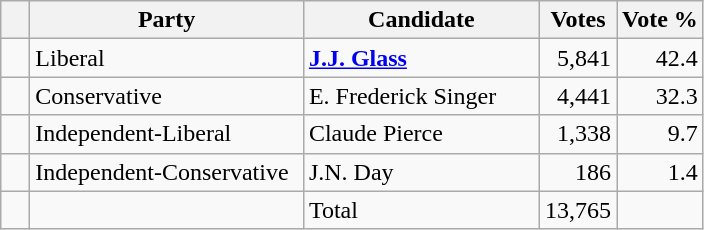<table class="wikitable">
<tr>
<th></th>
<th scope="col" style="width:175px;">Party</th>
<th scope="col" style="width:150px;">Candidate</th>
<th>Votes</th>
<th>Vote %</th>
</tr>
<tr>
<td>   </td>
<td>Liberal</td>
<td><strong><a href='#'>J.J. Glass</a></strong></td>
<td align=right>5,841</td>
<td align=right>42.4</td>
</tr>
<tr |>
<td>   </td>
<td>Conservative</td>
<td>E. Frederick Singer</td>
<td align=right>4,441</td>
<td align=right>32.3<br></td>
</tr>
<tr>
<td>   </td>
<td>Independent-Liberal</td>
<td>Claude Pierce</td>
<td align=right>1,338</td>
<td align=right>9.7</td>
</tr>
<tr>
<td>   </td>
<td>Independent-Conservative</td>
<td>J.N. Day</td>
<td align=right>186</td>
<td align=right>1.4</td>
</tr>
<tr>
<td></td>
<td></td>
<td>Total</td>
<td align=right>13,765</td>
<td></td>
</tr>
</table>
